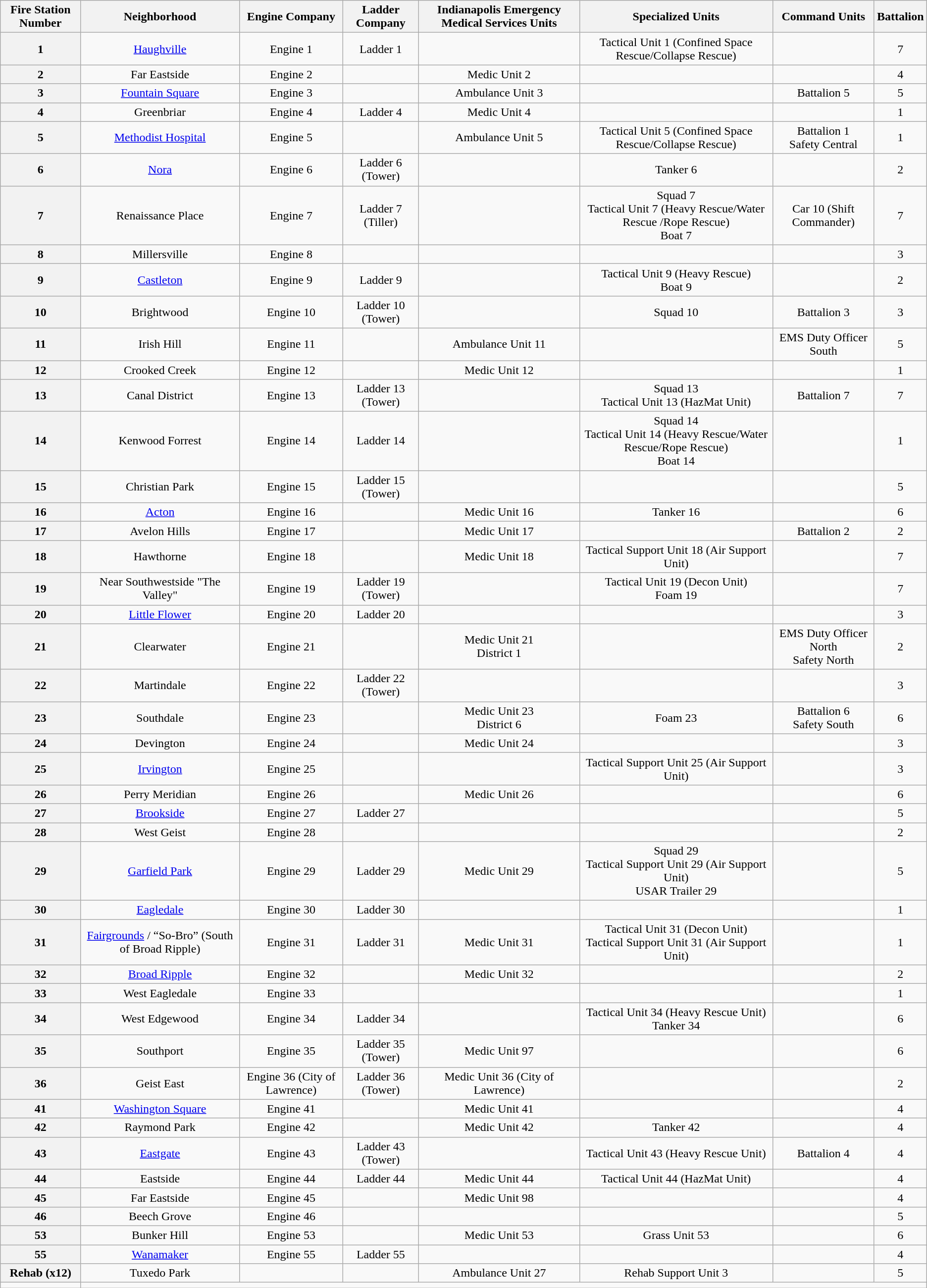<table class=wikitable style="text-align:center;">
<tr>
<th>Fire Station Number</th>
<th>Neighborhood</th>
<th>Engine Company</th>
<th>Ladder Company</th>
<th>Indianapolis Emergency Medical Services Units</th>
<th>Specialized Units</th>
<th>Command Units</th>
<th>Battalion</th>
</tr>
<tr>
<th>1</th>
<td><a href='#'>Haughville</a></td>
<td>Engine 1</td>
<td>Ladder 1</td>
<td></td>
<td>Tactical Unit 1 (Confined Space Rescue/Collapse Rescue)</td>
<td></td>
<td>7</td>
</tr>
<tr>
<th>2</th>
<td>Far Eastside</td>
<td>Engine 2</td>
<td></td>
<td>Medic Unit 2</td>
<td></td>
<td></td>
<td>4</td>
</tr>
<tr>
<th>3</th>
<td><a href='#'>Fountain Square</a></td>
<td>Engine 3</td>
<td></td>
<td>Ambulance Unit 3</td>
<td></td>
<td>Battalion 5</td>
<td>5</td>
</tr>
<tr>
<th>4</th>
<td>Greenbriar</td>
<td>Engine 4</td>
<td>Ladder 4</td>
<td>Medic Unit 4</td>
<td></td>
<td></td>
<td>1</td>
</tr>
<tr>
<th>5</th>
<td><a href='#'>Methodist Hospital</a></td>
<td>Engine 5</td>
<td></td>
<td>Ambulance Unit 5</td>
<td>Tactical Unit 5 (Confined Space Rescue/Collapse Rescue)</td>
<td>Battalion 1<br>Safety Central</td>
<td>1</td>
</tr>
<tr>
<th>6</th>
<td><a href='#'>Nora</a></td>
<td>Engine 6</td>
<td>Ladder 6 (Tower)</td>
<td></td>
<td>Tanker 6</td>
<td></td>
<td>2</td>
</tr>
<tr>
<th>7</th>
<td>Renaissance Place</td>
<td>Engine 7</td>
<td>Ladder 7 (Tiller)</td>
<td></td>
<td>Squad 7<br>Tactical Unit 7 (Heavy Rescue/Water Rescue /Rope Rescue)<br>Boat 7</td>
<td>Car 10 (Shift Commander)</td>
<td>7</td>
</tr>
<tr>
<th>8</th>
<td>Millersville</td>
<td>Engine 8</td>
<td></td>
<td></td>
<td></td>
<td></td>
<td>3</td>
</tr>
<tr>
<th>9</th>
<td><a href='#'>Castleton</a></td>
<td>Engine 9</td>
<td>Ladder 9</td>
<td></td>
<td>Tactical Unit 9 (Heavy Rescue)<br>Boat 9</td>
<td></td>
<td>2</td>
</tr>
<tr>
<th>10</th>
<td>Brightwood</td>
<td>Engine 10</td>
<td>Ladder 10 (Tower)</td>
<td></td>
<td>Squad 10</td>
<td>Battalion 3</td>
<td>3</td>
</tr>
<tr>
<th>11</th>
<td>Irish Hill</td>
<td>Engine 11</td>
<td></td>
<td>Ambulance Unit 11</td>
<td></td>
<td>EMS Duty Officer South</td>
<td>5</td>
</tr>
<tr>
<th>12</th>
<td>Crooked Creek</td>
<td>Engine 12</td>
<td></td>
<td>Medic Unit 12</td>
<td></td>
<td></td>
<td>1</td>
</tr>
<tr>
<th>13</th>
<td>Canal District</td>
<td>Engine 13</td>
<td>Ladder 13 (Tower)</td>
<td></td>
<td>Squad 13<br>Tactical Unit 13 (HazMat Unit)</td>
<td>Battalion 7</td>
<td>7</td>
</tr>
<tr>
<th>14</th>
<td>Kenwood Forrest</td>
<td>Engine 14</td>
<td>Ladder 14</td>
<td></td>
<td>Squad 14<br>Tactical Unit 14 (Heavy Rescue/Water Rescue/Rope Rescue)<br>Boat 14</td>
<td></td>
<td>1</td>
</tr>
<tr>
<th>15</th>
<td>Christian Park</td>
<td>Engine 15</td>
<td>Ladder 15 (Tower)</td>
<td></td>
<td></td>
<td></td>
<td>5</td>
</tr>
<tr>
<th>16</th>
<td><a href='#'>Acton</a></td>
<td>Engine 16</td>
<td></td>
<td>Medic Unit 16</td>
<td>Tanker 16</td>
<td></td>
<td>6</td>
</tr>
<tr>
<th>17</th>
<td>Avelon Hills</td>
<td>Engine 17</td>
<td></td>
<td>Medic Unit 17</td>
<td></td>
<td>Battalion 2</td>
<td>2</td>
</tr>
<tr>
<th>18</th>
<td>Hawthorne</td>
<td>Engine 18</td>
<td></td>
<td>Medic Unit 18</td>
<td>Tactical Support Unit 18 (Air Support Unit)</td>
<td></td>
<td>7</td>
</tr>
<tr>
<th>19</th>
<td>Near Southwestside "The Valley"</td>
<td>Engine 19</td>
<td>Ladder 19 (Tower)</td>
<td></td>
<td>Tactical Unit 19 (Decon Unit)<br>Foam 19</td>
<td></td>
<td>7</td>
</tr>
<tr>
<th>20</th>
<td><a href='#'>Little Flower</a></td>
<td>Engine 20</td>
<td>Ladder 20</td>
<td></td>
<td></td>
<td></td>
<td>3</td>
</tr>
<tr>
<th>21</th>
<td>Clearwater</td>
<td>Engine 21</td>
<td></td>
<td>Medic Unit 21<br>District 1</td>
<td></td>
<td>EMS Duty Officer North<br>Safety North</td>
<td>2</td>
</tr>
<tr>
<th>22</th>
<td>Martindale</td>
<td>Engine 22</td>
<td>Ladder 22 (Tower)</td>
<td></td>
<td></td>
<td></td>
<td>3</td>
</tr>
<tr>
<th>23</th>
<td>Southdale</td>
<td>Engine 23</td>
<td></td>
<td>Medic Unit 23<br>District 6</td>
<td>Foam 23</td>
<td>Battalion 6<br>Safety South</td>
<td>6</td>
</tr>
<tr>
<th>24</th>
<td>Devington</td>
<td>Engine 24</td>
<td></td>
<td>Medic Unit 24</td>
<td></td>
<td></td>
<td>3</td>
</tr>
<tr>
<th>25</th>
<td><a href='#'>Irvington</a></td>
<td>Engine 25</td>
<td></td>
<td></td>
<td>Tactical Support Unit 25 (Air Support Unit)</td>
<td></td>
<td>3</td>
</tr>
<tr>
<th>26</th>
<td>Perry Meridian</td>
<td>Engine 26</td>
<td></td>
<td>Medic Unit 26</td>
<td></td>
<td></td>
<td>6</td>
</tr>
<tr>
<th>27</th>
<td><a href='#'>Brookside</a></td>
<td>Engine 27</td>
<td>Ladder 27</td>
<td></td>
<td></td>
<td></td>
<td>5</td>
</tr>
<tr>
<th>28</th>
<td>West Geist</td>
<td>Engine 28</td>
<td></td>
<td></td>
<td></td>
<td></td>
<td>2</td>
</tr>
<tr>
<th>29</th>
<td><a href='#'>Garfield Park</a></td>
<td>Engine 29</td>
<td>Ladder 29</td>
<td>Medic Unit 29</td>
<td>Squad 29<br>Tactical Support Unit 29 (Air Support Unit)<br>USAR Trailer 29</td>
<td></td>
<td>5</td>
</tr>
<tr>
<th>30</th>
<td><a href='#'>Eagledale</a></td>
<td>Engine 30</td>
<td>Ladder 30</td>
<td></td>
<td></td>
<td></td>
<td>1</td>
</tr>
<tr>
<th>31</th>
<td><a href='#'>Fairgrounds</a> / “So-Bro” (South of Broad Ripple)</td>
<td>Engine 31</td>
<td>Ladder 31</td>
<td>Medic Unit 31</td>
<td>Tactical Unit 31 (Decon Unit)<br>Tactical Support Unit 31 (Air Support Unit)</td>
<td></td>
<td>1</td>
</tr>
<tr>
<th>32</th>
<td><a href='#'>Broad Ripple</a></td>
<td>Engine 32</td>
<td></td>
<td>Medic Unit 32</td>
<td></td>
<td></td>
<td>2</td>
</tr>
<tr>
<th>33</th>
<td>West Eagledale</td>
<td>Engine 33</td>
<td></td>
<td></td>
<td></td>
<td></td>
<td>1</td>
</tr>
<tr>
<th>34</th>
<td>West Edgewood</td>
<td>Engine 34</td>
<td>Ladder 34</td>
<td></td>
<td>Tactical Unit 34 (Heavy Rescue Unit)<br>Tanker 34</td>
<td></td>
<td>6</td>
</tr>
<tr>
<th>35</th>
<td>Southport</td>
<td>Engine 35</td>
<td>Ladder 35 (Tower)</td>
<td>Medic Unit 97</td>
<td></td>
<td></td>
<td>6</td>
</tr>
<tr>
<th>36</th>
<td>Geist East</td>
<td>Engine 36 (City of Lawrence)</td>
<td>Ladder 36 (Tower)</td>
<td>Medic Unit 36 (City of Lawrence)</td>
<td></td>
<td></td>
<td>2</td>
</tr>
<tr>
<th>41</th>
<td><a href='#'>Washington Square</a></td>
<td>Engine 41</td>
<td></td>
<td>Medic Unit 41</td>
<td></td>
<td></td>
<td>4</td>
</tr>
<tr>
<th>42</th>
<td>Raymond Park</td>
<td>Engine 42</td>
<td></td>
<td>Medic Unit 42</td>
<td>Tanker 42</td>
<td></td>
<td>4</td>
</tr>
<tr>
<th>43</th>
<td><a href='#'>Eastgate</a></td>
<td>Engine 43</td>
<td>Ladder 43 (Tower)</td>
<td></td>
<td>Tactical Unit 43 (Heavy Rescue Unit)</td>
<td>Battalion 4</td>
<td>4</td>
</tr>
<tr>
<th>44</th>
<td>Eastside</td>
<td>Engine 44</td>
<td>Ladder 44</td>
<td>Medic Unit 44</td>
<td>Tactical Unit 44 (HazMat Unit)</td>
<td></td>
<td>4</td>
</tr>
<tr>
<th>45</th>
<td>Far Eastside</td>
<td>Engine 45</td>
<td></td>
<td>Medic Unit 98</td>
<td></td>
<td></td>
<td>4</td>
</tr>
<tr>
<th>46</th>
<td>Beech Grove</td>
<td>Engine 46</td>
<td></td>
<td></td>
<td></td>
<td></td>
<td>5</td>
</tr>
<tr>
<th>53</th>
<td>Bunker Hill</td>
<td>Engine 53</td>
<td></td>
<td>Medic Unit 53</td>
<td>Grass Unit 53</td>
<td></td>
<td>6</td>
</tr>
<tr>
<th>55</th>
<td><a href='#'>Wanamaker</a></td>
<td>Engine 55</td>
<td>Ladder 55</td>
<td></td>
<td></td>
<td></td>
<td>4</td>
</tr>
<tr>
<th>Rehab (x12)</th>
<td>Tuxedo Park</td>
<td></td>
<td></td>
<td>Ambulance Unit 27</td>
<td>Rehab Support Unit 3</td>
<td></td>
<td>5</td>
</tr>
<tr>
<td></td>
</tr>
</table>
